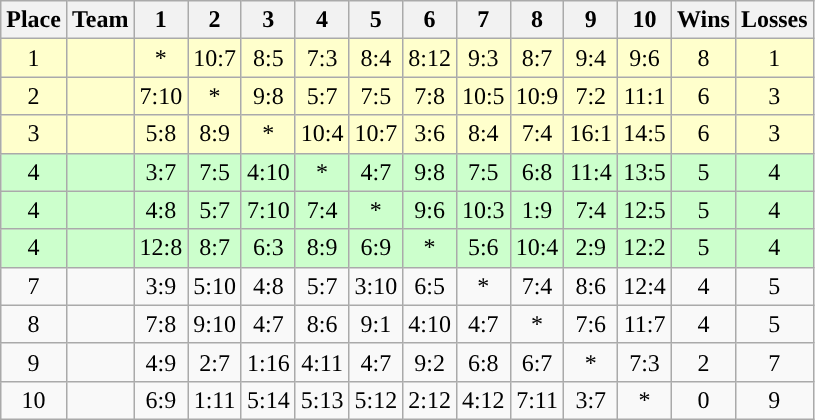<table class="wikitable" style="text-align:center;">
<tr>
<th>Place</th>
<th>Team</th>
<th width="25">1</th>
<th width="25">2</th>
<th width="25">3</th>
<th width="25">4</th>
<th width="25">5</th>
<th width="25">6</th>
<th width="25">7</th>
<th width="25">8</th>
<th width="25">9</th>
<th width="25">10</th>
<th>Wins</th>
<th>Losses</th>
</tr>
<tr bgcolor=#ffc>
<td>1</td>
<td align="left"></td>
<td>*</td>
<td>10:7</td>
<td>8:5</td>
<td>7:3</td>
<td>8:4</td>
<td>8:12</td>
<td>9:3</td>
<td>8:7</td>
<td>9:4</td>
<td>9:6</td>
<td>8</td>
<td>1</td>
</tr>
<tr bgcolor=#ffc>
<td>2</td>
<td align="left"></td>
<td>7:10</td>
<td>*</td>
<td>9:8</td>
<td>5:7</td>
<td>7:5</td>
<td>7:8</td>
<td>10:5</td>
<td>10:9</td>
<td>7:2</td>
<td>11:1</td>
<td>6</td>
<td>3</td>
</tr>
<tr bgcolor=#ffc>
<td>3</td>
<td align="left"></td>
<td>5:8</td>
<td>8:9</td>
<td>*</td>
<td>10:4</td>
<td>10:7</td>
<td>3:6</td>
<td>8:4</td>
<td>7:4</td>
<td>16:1</td>
<td>14:5</td>
<td>6</td>
<td>3</td>
</tr>
<tr bgcolor=#cfc>
<td>4</td>
<td align="left"></td>
<td>3:7</td>
<td>7:5</td>
<td>4:10</td>
<td>*</td>
<td>4:7</td>
<td>9:8</td>
<td>7:5</td>
<td>6:8</td>
<td>11:4</td>
<td>13:5</td>
<td>5</td>
<td>4</td>
</tr>
<tr bgcolor=#cfc>
<td>4</td>
<td align="left"></td>
<td>4:8</td>
<td>5:7</td>
<td>7:10</td>
<td>7:4</td>
<td>*</td>
<td>9:6</td>
<td>10:3</td>
<td>1:9</td>
<td>7:4</td>
<td>12:5</td>
<td>5</td>
<td>4</td>
</tr>
<tr bgcolor=#cfc>
<td>4</td>
<td align="left"></td>
<td>12:8</td>
<td>8:7</td>
<td>6:3</td>
<td>8:9</td>
<td>6:9</td>
<td>*</td>
<td>5:6</td>
<td>10:4</td>
<td>2:9</td>
<td>12:2</td>
<td>5</td>
<td>4</td>
</tr>
<tr>
<td>7</td>
<td align="left"></td>
<td>3:9</td>
<td>5:10</td>
<td>4:8</td>
<td>5:7</td>
<td>3:10</td>
<td>6:5</td>
<td>*</td>
<td>7:4</td>
<td>8:6</td>
<td>12:4</td>
<td>4</td>
<td>5</td>
</tr>
<tr>
<td>8</td>
<td align="left"></td>
<td>7:8</td>
<td>9:10</td>
<td>4:7</td>
<td>8:6</td>
<td>9:1</td>
<td>4:10</td>
<td>4:7</td>
<td>*</td>
<td>7:6</td>
<td>11:7</td>
<td>4</td>
<td>5</td>
</tr>
<tr>
<td>9</td>
<td align="left"></td>
<td>4:9</td>
<td>2:7</td>
<td>1:16</td>
<td>4:11</td>
<td>4:7</td>
<td>9:2</td>
<td>6:8</td>
<td>6:7</td>
<td>*</td>
<td>7:3</td>
<td>2</td>
<td>7</td>
</tr>
<tr>
<td>10</td>
<td align="left"></td>
<td>6:9</td>
<td>1:11</td>
<td>5:14</td>
<td>5:13</td>
<td>5:12</td>
<td>2:12</td>
<td>4:12</td>
<td>7:11</td>
<td>3:7</td>
<td>*</td>
<td>0</td>
<td>9</td>
</tr>
</table>
